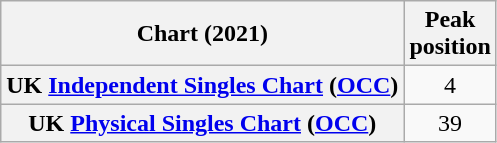<table class="wikitable plainrowheaders" style="text-align:center">
<tr>
<th scope="col">Chart (2021)</th>
<th scope="col">Peak<br>position</th>
</tr>
<tr>
<th scope="row">UK <a href='#'>Independent Singles Chart</a> (<a href='#'>OCC</a>)</th>
<td>4</td>
</tr>
<tr>
<th scope="row">UK <a href='#'>Physical Singles Chart</a> (<a href='#'>OCC</a>)</th>
<td>39</td>
</tr>
</table>
